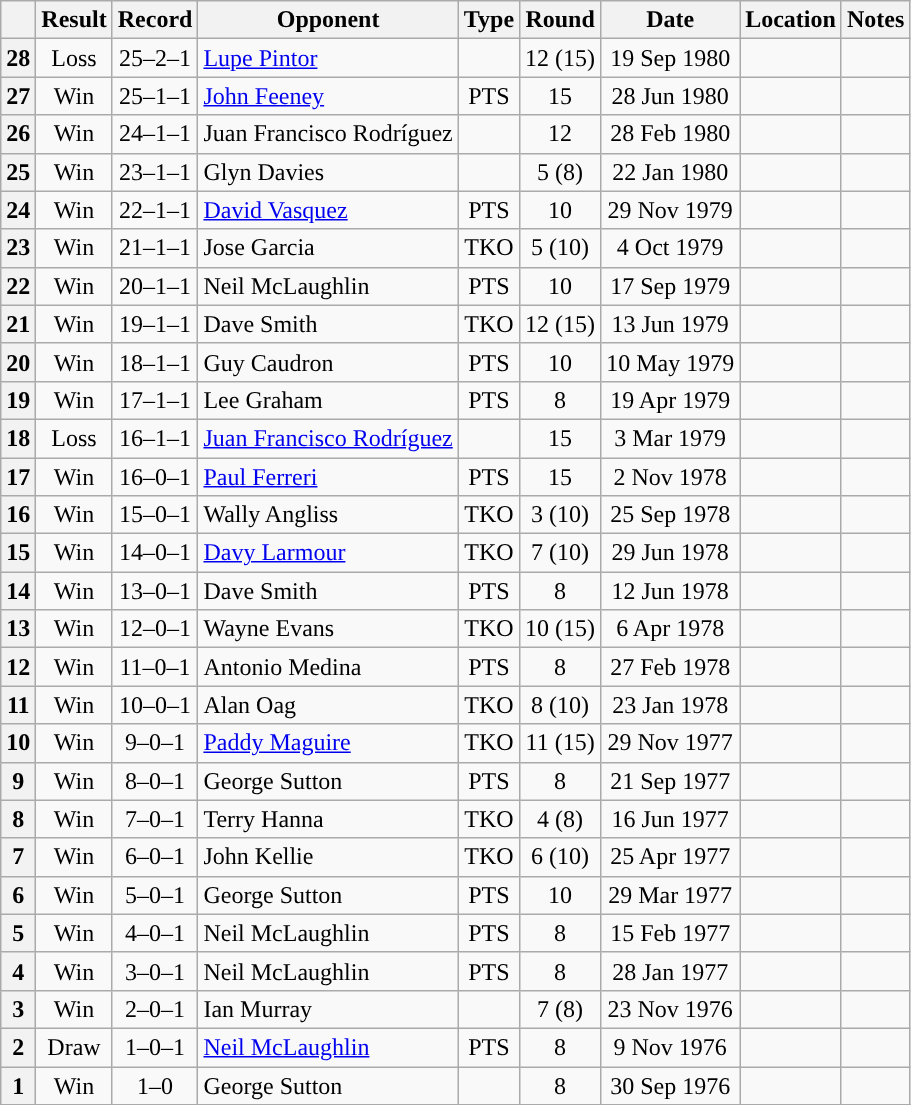<table class="wikitable plainrowheaders" style="text-align:center">
<tr>
<th scope=col></th>
<th scope=col>Result</th>
<th scope=col>Record</th>
<th scope=col>Opponent</th>
<th scope=col>Type</th>
<th scope=col>Round</th>
<th scope=col>Date</th>
<th scope=col>Location</th>
<th scope=col>Notes</th>
</tr>
<tr>
<th scope=row>28</th>
<td>Loss</td>
<td>25–2–1</td>
<td style="text-align:left;"><a href='#'>Lupe Pintor</a></td>
<td></td>
<td>12 (15)</td>
<td>19 Sep 1980</td>
<td style="text-align:left;"></td>
<td style="text-align:left;"></td>
</tr>
<tr>
<th scope=row>27</th>
<td>Win</td>
<td>25–1–1</td>
<td style="text-align:left;"><a href='#'>John Feeney</a></td>
<td>PTS</td>
<td>15</td>
<td>28 Jun 1980</td>
<td style="text-align:left;"></td>
<td style="text-align:left;"></td>
</tr>
<tr>
<th scope=row>26</th>
<td>Win</td>
<td>24–1–1</td>
<td style="text-align:left;">Juan Francisco Rodríguez</td>
<td></td>
<td>12</td>
<td>28 Feb 1980</td>
<td style="text-align:left;"></td>
<td style="text-align:left;"></td>
</tr>
<tr>
<th scope=row>25</th>
<td>Win</td>
<td>23–1–1</td>
<td style="text-align:left;">Glyn Davies</td>
<td></td>
<td>5 (8)</td>
<td>22 Jan 1980</td>
<td style="text-align:left;"></td>
<td></td>
</tr>
<tr>
<th scope=row>24</th>
<td>Win</td>
<td>22–1–1</td>
<td style="text-align:left;"><a href='#'>David Vasquez</a></td>
<td>PTS</td>
<td>10</td>
<td>29 Nov 1979</td>
<td style="text-align:left;"></td>
<td></td>
</tr>
<tr>
<th scope=row>23</th>
<td>Win</td>
<td>21–1–1</td>
<td style="text-align:left;">Jose Garcia</td>
<td>TKO</td>
<td>5 (10)</td>
<td>4 Oct 1979</td>
<td style="text-align:left;"></td>
<td></td>
</tr>
<tr>
<th scope=row>22</th>
<td>Win</td>
<td>20–1–1</td>
<td style="text-align:left;">Neil McLaughlin</td>
<td>PTS</td>
<td>10</td>
<td>17 Sep 1979</td>
<td style="text-align:left;"></td>
<td></td>
</tr>
<tr>
<th scope=row>21</th>
<td>Win</td>
<td>19–1–1</td>
<td style="text-align:left;">Dave Smith</td>
<td>TKO</td>
<td>12 (15)</td>
<td>13 Jun 1979</td>
<td style="text-align:left;"></td>
<td style="text-align:left;"></td>
</tr>
<tr>
<th scope=row>20</th>
<td>Win</td>
<td>18–1–1</td>
<td style="text-align:left;">Guy Caudron</td>
<td>PTS</td>
<td>10</td>
<td>10 May 1979</td>
<td style="text-align:left;"></td>
<td></td>
</tr>
<tr>
<th scope=row>19</th>
<td>Win</td>
<td>17–1–1</td>
<td style="text-align:left;">Lee Graham</td>
<td>PTS</td>
<td>8</td>
<td>19 Apr 1979</td>
<td style="text-align:left;"></td>
<td></td>
</tr>
<tr>
<th scope=row>18</th>
<td>Loss</td>
<td>16–1–1</td>
<td style="text-align:left;"><a href='#'>Juan Francisco Rodríguez</a></td>
<td></td>
<td>15</td>
<td>3 Mar 1979</td>
<td style="text-align:left;"></td>
<td style="text-align:left;"></td>
</tr>
<tr>
<th scope=row>17</th>
<td>Win</td>
<td>16–0–1</td>
<td style="text-align:left;"><a href='#'>Paul Ferreri</a></td>
<td>PTS</td>
<td>15</td>
<td>2 Nov 1978</td>
<td style="text-align:left;"></td>
<td style="text-align:left;"></td>
</tr>
<tr>
<th scope=row>16</th>
<td>Win</td>
<td>15–0–1</td>
<td style="text-align:left;">Wally Angliss</td>
<td>TKO</td>
<td>3 (10)</td>
<td>25 Sep 1978</td>
<td style="text-align:left;"></td>
<td></td>
</tr>
<tr>
<th scope=row>15</th>
<td>Win</td>
<td>14–0–1</td>
<td style="text-align:left;"><a href='#'>Davy Larmour</a></td>
<td>TKO</td>
<td>7 (10)</td>
<td>29 Jun 1978</td>
<td style="text-align:left;"></td>
<td></td>
</tr>
<tr>
<th scope=row>14</th>
<td>Win</td>
<td>13–0–1</td>
<td style="text-align:left;">Dave Smith</td>
<td>PTS</td>
<td>8</td>
<td>12 Jun 1978</td>
<td style="text-align:left;"></td>
<td></td>
</tr>
<tr>
<th scope=row>13</th>
<td>Win</td>
<td>12–0–1</td>
<td style="text-align:left;">Wayne Evans</td>
<td>TKO</td>
<td>10 (15)</td>
<td>6 Apr 1978</td>
<td style="text-align:left;"></td>
<td style="text-align:left;"></td>
</tr>
<tr>
<th scope=row>12</th>
<td>Win</td>
<td>11–0–1</td>
<td style="text-align:left;">Antonio Medina</td>
<td>PTS</td>
<td>8</td>
<td>27 Feb 1978</td>
<td style="text-align:left;"></td>
<td></td>
</tr>
<tr>
<th scope=row>11</th>
<td>Win</td>
<td>10–0–1</td>
<td style="text-align:left;">Alan Oag</td>
<td>TKO</td>
<td>8 (10)</td>
<td>23 Jan 1978</td>
<td style="text-align:left;"></td>
<td></td>
</tr>
<tr>
<th scope=row>10</th>
<td>Win</td>
<td>9–0–1</td>
<td style="text-align:left;"><a href='#'>Paddy Maguire</a></td>
<td>TKO</td>
<td>11 (15)</td>
<td>29 Nov 1977</td>
<td style="text-align:left;"></td>
<td style="text-align:left;"></td>
</tr>
<tr>
<th scope=row>9</th>
<td>Win</td>
<td>8–0–1</td>
<td style="text-align:left;">George Sutton</td>
<td>PTS</td>
<td>8</td>
<td>21 Sep 1977</td>
<td style="text-align:left;"></td>
<td></td>
</tr>
<tr>
<th scope=row>8</th>
<td>Win</td>
<td>7–0–1</td>
<td style="text-align:left;">Terry Hanna</td>
<td>TKO</td>
<td>4 (8)</td>
<td>16 Jun 1977</td>
<td style="text-align:left;"></td>
<td></td>
</tr>
<tr>
<th scope=row>7</th>
<td>Win</td>
<td>6–0–1</td>
<td style="text-align:left;">John Kellie</td>
<td>TKO</td>
<td>6 (10)</td>
<td>25 Apr 1977</td>
<td style="text-align:left;"></td>
<td></td>
</tr>
<tr>
<th scope=row>6</th>
<td>Win</td>
<td>5–0–1</td>
<td style="text-align:left;">George Sutton</td>
<td>PTS</td>
<td>10</td>
<td>29 Mar 1977</td>
<td style="text-align:left;"></td>
<td style="text-align:left;"></td>
</tr>
<tr>
<th scope=row>5</th>
<td>Win</td>
<td>4–0–1</td>
<td style="text-align:left;">Neil McLaughlin</td>
<td>PTS</td>
<td>8</td>
<td>15 Feb 1977</td>
<td style="text-align:left;"></td>
<td></td>
</tr>
<tr>
<th scope=row>4</th>
<td>Win</td>
<td>3–0–1</td>
<td style="text-align:left;">Neil McLaughlin</td>
<td>PTS</td>
<td>8</td>
<td>28 Jan 1977</td>
<td style="text-align:left;"></td>
<td></td>
</tr>
<tr>
<th scope=row>3</th>
<td>Win</td>
<td>2–0–1</td>
<td style="text-align:left;">Ian Murray</td>
<td></td>
<td>7 (8)</td>
<td>23 Nov 1976</td>
<td style="text-align:left;"></td>
<td></td>
</tr>
<tr>
<th scope=row>2</th>
<td>Draw</td>
<td>1–0–1</td>
<td style="text-align:left;"><a href='#'>Neil McLaughlin</a></td>
<td>PTS</td>
<td>8</td>
<td>9 Nov 1976</td>
<td style="text-align:left;"></td>
<td></td>
</tr>
<tr>
<th scope=row>1</th>
<td>Win</td>
<td>1–0</td>
<td style="text-align:left;">George Sutton</td>
<td></td>
<td>8</td>
<td>30 Sep 1976</td>
<td style="text-align:left;"></td>
<td></td>
</tr>
<tr>
</tr>
</table>
